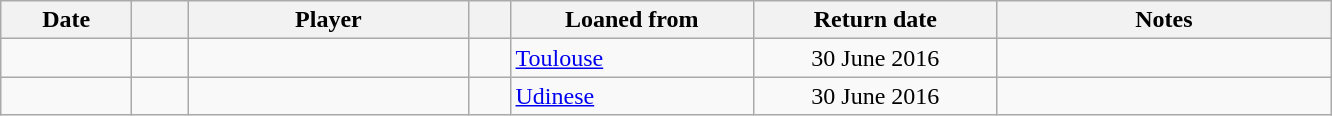<table class="wikitable sortable">
<tr>
<th style="width:80px;">Date</th>
<th style="width:30px;"></th>
<th style="width:180px;">Player</th>
<th style="width:20px;"></th>
<th style="width:155px;">Loaned from</th>
<th style="width:155px;" class="unsortable">Return date</th>
<th style="width:215px;" class="unsortable">Notes</th>
</tr>
<tr>
<td></td>
<td align=center></td>
<td> </td>
<td></td>
<td> <a href='#'>Toulouse</a></td>
<td align=center>30 June 2016</td>
<td align=center></td>
</tr>
<tr>
<td></td>
<td align=center></td>
<td> </td>
<td></td>
<td> <a href='#'>Udinese</a></td>
<td align=center>30 June 2016</td>
<td align=center></td>
</tr>
</table>
